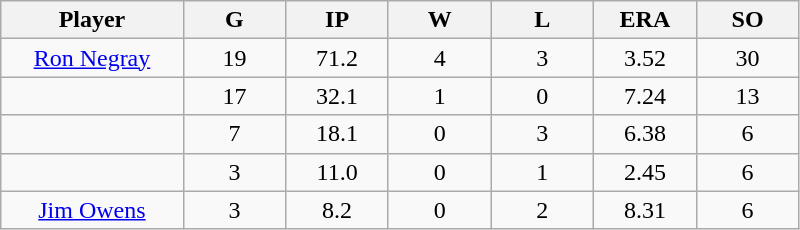<table class="wikitable sortable">
<tr>
<th bgcolor="#DDDDFF" width="16%">Player</th>
<th bgcolor="#DDDDFF" width="9%">G</th>
<th bgcolor="#DDDDFF" width="9%">IP</th>
<th bgcolor="#DDDDFF" width="9%">W</th>
<th bgcolor="#DDDDFF" width="9%">L</th>
<th bgcolor="#DDDDFF" width="9%">ERA</th>
<th bgcolor="#DDDDFF" width="9%">SO</th>
</tr>
<tr align="center">
<td><a href='#'>Ron Negray</a></td>
<td>19</td>
<td>71.2</td>
<td>4</td>
<td>3</td>
<td>3.52</td>
<td>30</td>
</tr>
<tr align=center>
<td></td>
<td>17</td>
<td>32.1</td>
<td>1</td>
<td>0</td>
<td>7.24</td>
<td>13</td>
</tr>
<tr align="center">
<td></td>
<td>7</td>
<td>18.1</td>
<td>0</td>
<td>3</td>
<td>6.38</td>
<td>6</td>
</tr>
<tr align="center">
<td></td>
<td>3</td>
<td>11.0</td>
<td>0</td>
<td>1</td>
<td>2.45</td>
<td>6</td>
</tr>
<tr align=center>
<td><a href='#'>Jim Owens</a></td>
<td>3</td>
<td>8.2</td>
<td>0</td>
<td>2</td>
<td>8.31</td>
<td>6</td>
</tr>
</table>
